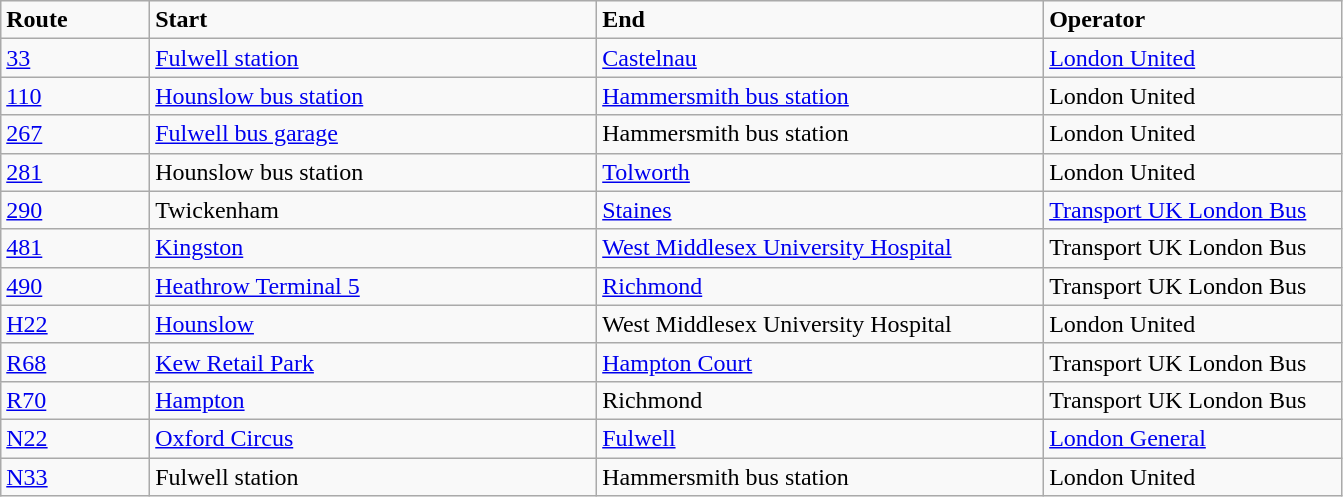<table class="wikitable">
<tr>
<td style="width:10%;"><strong>Route</strong></td>
<td style="width:30%;"><strong>Start</strong></td>
<td style="width:30%;"><strong>End</strong></td>
<td style="width:20%;"><strong>Operator</strong></td>
</tr>
<tr>
<td><a href='#'>33</a></td>
<td><a href='#'>Fulwell station</a></td>
<td><a href='#'>Castelnau</a></td>
<td><a href='#'>London United</a></td>
</tr>
<tr>
<td><a href='#'>110</a></td>
<td><a href='#'>Hounslow bus station</a></td>
<td><a href='#'>Hammersmith bus station</a></td>
<td>London United</td>
</tr>
<tr>
<td><a href='#'>267</a></td>
<td><a href='#'>Fulwell bus garage</a></td>
<td>Hammersmith bus station</td>
<td>London United</td>
</tr>
<tr>
<td><a href='#'>281</a></td>
<td>Hounslow bus station</td>
<td><a href='#'>Tolworth</a></td>
<td>London United</td>
</tr>
<tr>
<td><a href='#'>290</a></td>
<td>Twickenham</td>
<td><a href='#'>Staines</a></td>
<td><a href='#'>Transport UK London Bus</a></td>
</tr>
<tr>
<td><a href='#'>481</a></td>
<td><a href='#'>Kingston</a></td>
<td><a href='#'>West Middlesex University Hospital</a></td>
<td>Transport UK London Bus</td>
</tr>
<tr>
<td><a href='#'>490</a></td>
<td><a href='#'>Heathrow Terminal 5</a></td>
<td><a href='#'>Richmond</a></td>
<td>Transport UK London Bus</td>
</tr>
<tr>
<td><a href='#'>H22</a></td>
<td><a href='#'>Hounslow</a></td>
<td>West Middlesex University Hospital</td>
<td>London United</td>
</tr>
<tr>
<td><a href='#'>R68</a></td>
<td><a href='#'>Kew Retail Park</a></td>
<td><a href='#'>Hampton Court</a></td>
<td>Transport UK London Bus</td>
</tr>
<tr>
<td><a href='#'>R70</a></td>
<td><a href='#'>Hampton</a></td>
<td>Richmond</td>
<td>Transport UK London Bus</td>
</tr>
<tr>
<td><a href='#'>N22</a></td>
<td><a href='#'>Oxford Circus</a></td>
<td><a href='#'>Fulwell</a></td>
<td><a href='#'>London General</a></td>
</tr>
<tr>
<td><a href='#'>N33</a></td>
<td>Fulwell station</td>
<td>Hammersmith bus station</td>
<td>London United</td>
</tr>
</table>
